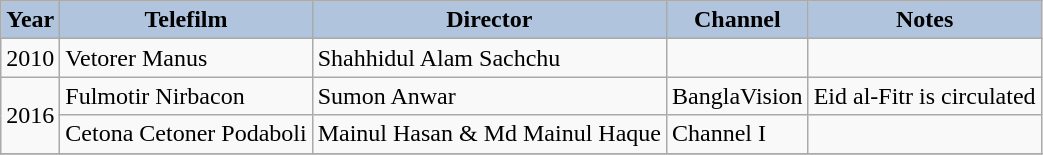<table class="wikitable">
<tr align="center">
<th style="background:#B0C4DE;">Year</th>
<th style="background:#B0C4DE;">Telefilm</th>
<th style="background:#B0C4DE;">Director</th>
<th style="background:#B0C4DE;">Channel</th>
<th style="background:#B0C4DE;">Notes</th>
</tr>
<tr>
<td>2010</td>
<td>Vetorer Manus</td>
<td>Shahhidul Alam Sachchu</td>
<td></td>
<td></td>
</tr>
<tr>
<td rowspan="2">2016</td>
<td>Fulmotir Nirbacon</td>
<td>Sumon Anwar</td>
<td>BanglaVision</td>
<td>Eid al-Fitr is circulated</td>
</tr>
<tr>
<td>Cetona Cetoner Podaboli</td>
<td>Mainul Hasan & Md Mainul Haque</td>
<td>Channel I</td>
<td></td>
</tr>
<tr>
</tr>
</table>
